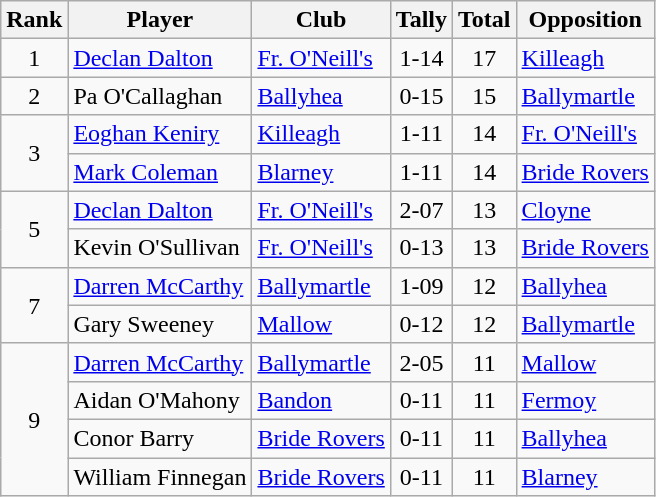<table class="wikitable">
<tr>
<th>Rank</th>
<th>Player</th>
<th>Club</th>
<th>Tally</th>
<th>Total</th>
<th>Opposition</th>
</tr>
<tr>
<td rowspan="1" style="text-align:center;">1</td>
<td><a href='#'>Declan Dalton</a></td>
<td><a href='#'>Fr. O'Neill's</a></td>
<td align=center>1-14</td>
<td align=center>17</td>
<td><a href='#'>Killeagh</a></td>
</tr>
<tr>
<td rowspan="1" style="text-align:center;">2</td>
<td>Pa O'Callaghan</td>
<td><a href='#'>Ballyhea</a></td>
<td align=center>0-15</td>
<td align=center>15</td>
<td><a href='#'>Ballymartle</a></td>
</tr>
<tr>
<td rowspan="2" style="text-align:center;">3</td>
<td><a href='#'>Eoghan Keniry</a></td>
<td><a href='#'>Killeagh</a></td>
<td align=center>1-11</td>
<td align=center>14</td>
<td><a href='#'>Fr. O'Neill's</a></td>
</tr>
<tr>
<td><a href='#'>Mark Coleman</a></td>
<td><a href='#'>Blarney</a></td>
<td align=center>1-11</td>
<td align=center>14</td>
<td><a href='#'>Bride Rovers</a></td>
</tr>
<tr>
<td rowspan="2" style="text-align:center;">5</td>
<td><a href='#'>Declan Dalton</a></td>
<td><a href='#'>Fr. O'Neill's</a></td>
<td align=center>2-07</td>
<td align=center>13</td>
<td><a href='#'>Cloyne</a></td>
</tr>
<tr>
<td>Kevin O'Sullivan</td>
<td><a href='#'>Fr. O'Neill's</a></td>
<td align=center>0-13</td>
<td align=center>13</td>
<td><a href='#'>Bride Rovers</a></td>
</tr>
<tr>
<td rowspan="2" style="text-align:center;">7</td>
<td><a href='#'>Darren McCarthy</a></td>
<td><a href='#'>Ballymartle</a></td>
<td align=center>1-09</td>
<td align=center>12</td>
<td><a href='#'>Ballyhea</a></td>
</tr>
<tr>
<td>Gary Sweeney</td>
<td><a href='#'>Mallow</a></td>
<td align=center>0-12</td>
<td align=center>12</td>
<td><a href='#'>Ballymartle</a></td>
</tr>
<tr>
<td rowspan="4" style="text-align:center;">9</td>
<td><a href='#'>Darren McCarthy</a></td>
<td><a href='#'>Ballymartle</a></td>
<td align=center>2-05</td>
<td align=center>11</td>
<td><a href='#'>Mallow</a></td>
</tr>
<tr>
<td>Aidan O'Mahony</td>
<td><a href='#'>Bandon</a></td>
<td align=center>0-11</td>
<td align=center>11</td>
<td><a href='#'>Fermoy</a></td>
</tr>
<tr>
<td>Conor Barry</td>
<td><a href='#'>Bride Rovers</a></td>
<td align=center>0-11</td>
<td align=center>11</td>
<td><a href='#'>Ballyhea</a></td>
</tr>
<tr>
<td>William Finnegan</td>
<td><a href='#'>Bride Rovers</a></td>
<td align=center>0-11</td>
<td align=center>11</td>
<td><a href='#'>Blarney</a></td>
</tr>
</table>
